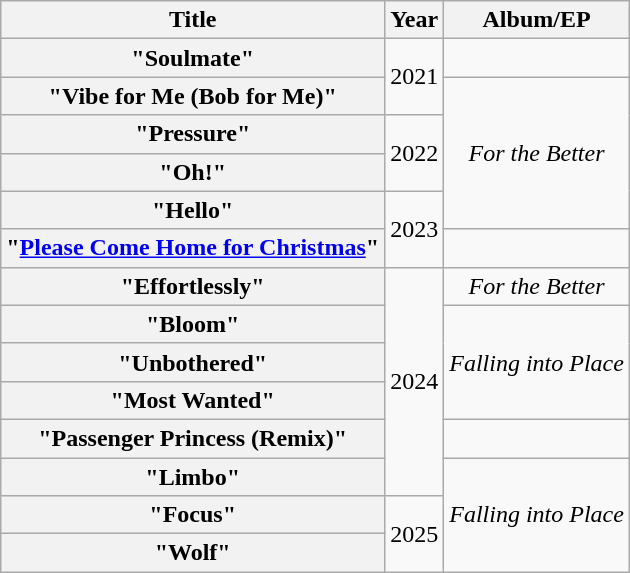<table class="wikitable plainrowheaders" style="text-align:center;">
<tr>
<th scope="col">Title</th>
<th scope="col">Year</th>
<th scope="col">Album/EP</th>
</tr>
<tr>
<th scope="row">"Soulmate"</th>
<td rowspan=2>2021</td>
<td></td>
</tr>
<tr>
<th scope="row">"Vibe for Me (Bob for Me)"</th>
<td rowspan=4><em>For the Better</em></td>
</tr>
<tr>
<th scope="row">"Pressure"</th>
<td rowspan=2>2022</td>
</tr>
<tr>
<th scope="row">"Oh!"</th>
</tr>
<tr>
<th scope="row">"Hello"</th>
<td rowspan=2>2023</td>
</tr>
<tr>
<th scope="row">"<a href='#'>Please Come Home for Christmas</a>"</th>
<td></td>
</tr>
<tr>
<th scope="row">"Effortlessly"</th>
<td rowspan=6>2024</td>
<td><em>For the Better</em></td>
</tr>
<tr>
<th scope="row">"Bloom"<br></th>
<td rowspan=3><em>Falling into Place</em></td>
</tr>
<tr>
<th scope="row">"Unbothered"</th>
</tr>
<tr>
<th scope="row">"Most Wanted"</th>
</tr>
<tr>
<th scope="row">"Passenger Princess (Remix)"<br></th>
<td></td>
</tr>
<tr>
<th scope="row">"Limbo"</th>
<td rowspan=3><em>Falling into Place</em></td>
</tr>
<tr>
<th scope="row">"Focus"</th>
<td rowspan=2>2025</td>
</tr>
<tr>
<th scope="row">"Wolf"</th>
</tr>
</table>
